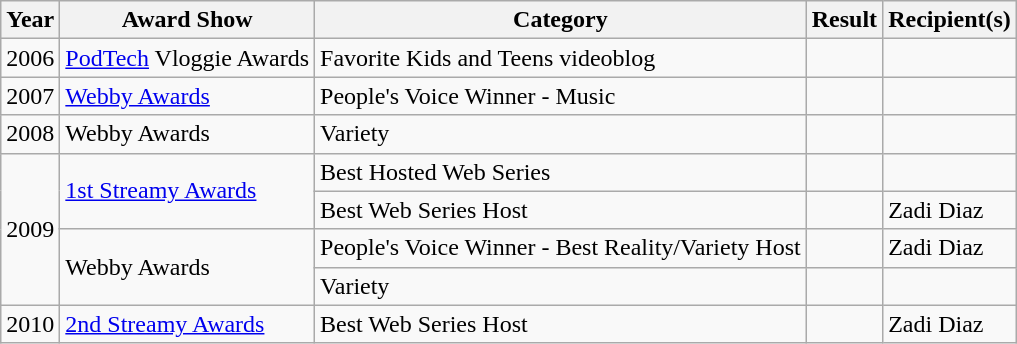<table class="wikitable">
<tr>
<th>Year</th>
<th>Award Show</th>
<th>Category</th>
<th>Result</th>
<th>Recipient(s)</th>
</tr>
<tr>
<td>2006</td>
<td><a href='#'>PodTech</a> Vloggie Awards</td>
<td>Favorite Kids and Teens videoblog</td>
<td></td>
<td></td>
</tr>
<tr>
<td>2007</td>
<td><a href='#'>Webby Awards</a></td>
<td>People's Voice Winner - Music</td>
<td></td>
<td></td>
</tr>
<tr>
<td>2008</td>
<td>Webby Awards</td>
<td>Variety</td>
<td></td>
<td></td>
</tr>
<tr>
<td rowspan="4">2009</td>
<td rowspan="2"><a href='#'>1st Streamy Awards</a></td>
<td>Best Hosted Web Series</td>
<td></td>
<td></td>
</tr>
<tr>
<td>Best Web Series Host</td>
<td></td>
<td>Zadi Diaz</td>
</tr>
<tr>
<td rowspan="2">Webby Awards</td>
<td>People's Voice Winner - Best Reality/Variety Host</td>
<td></td>
<td>Zadi Diaz</td>
</tr>
<tr>
<td>Variety</td>
<td></td>
<td></td>
</tr>
<tr>
<td>2010</td>
<td><a href='#'>2nd Streamy Awards</a></td>
<td>Best Web Series Host</td>
<td></td>
<td>Zadi Diaz</td>
</tr>
</table>
